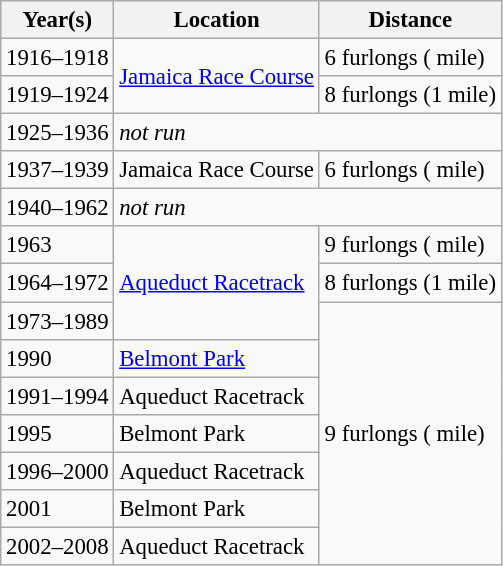<table class="wikitable" style="text-align:left; font-size: 95%;">
<tr>
<th>Year(s)</th>
<th>Location</th>
<th>Distance</th>
</tr>
<tr>
<td>1916–1918</td>
<td rowspan=2><a href='#'>Jamaica Race Course</a></td>
<td>6 furlongs ( mile)</td>
</tr>
<tr>
<td>1919–1924</td>
<td>8 furlongs (1 mile)</td>
</tr>
<tr>
<td>1925–1936</td>
<td colspan=2><em>not run</em></td>
</tr>
<tr>
<td>1937–1939</td>
<td>Jamaica Race Course</td>
<td>6 furlongs ( mile)</td>
</tr>
<tr>
<td>1940–1962</td>
<td colspan=2><em>not run</em></td>
</tr>
<tr>
<td>1963</td>
<td rowspan=3><a href='#'>Aqueduct Racetrack</a></td>
<td>9 furlongs ( mile)</td>
</tr>
<tr>
<td>1964–1972</td>
<td>8 furlongs (1 mile)</td>
</tr>
<tr>
<td>1973–1989</td>
<td rowspan=7>9 furlongs ( mile)</td>
</tr>
<tr>
<td>1990</td>
<td><a href='#'>Belmont Park</a></td>
</tr>
<tr>
<td>1991–1994</td>
<td>Aqueduct Racetrack</td>
</tr>
<tr>
<td>1995</td>
<td>Belmont Park</td>
</tr>
<tr>
<td>1996–2000</td>
<td>Aqueduct Racetrack</td>
</tr>
<tr>
<td>2001</td>
<td>Belmont Park</td>
</tr>
<tr>
<td>2002–2008</td>
<td>Aqueduct Racetrack</td>
</tr>
</table>
